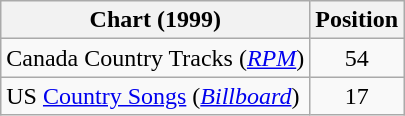<table class="wikitable sortable">
<tr>
<th scope="col">Chart (1999)</th>
<th scope="col">Position</th>
</tr>
<tr>
<td>Canada Country Tracks (<em><a href='#'>RPM</a></em>)</td>
<td align="center">54</td>
</tr>
<tr>
<td>US <a href='#'>Country Songs</a> (<em><a href='#'>Billboard</a></em>)</td>
<td align="center">17</td>
</tr>
</table>
